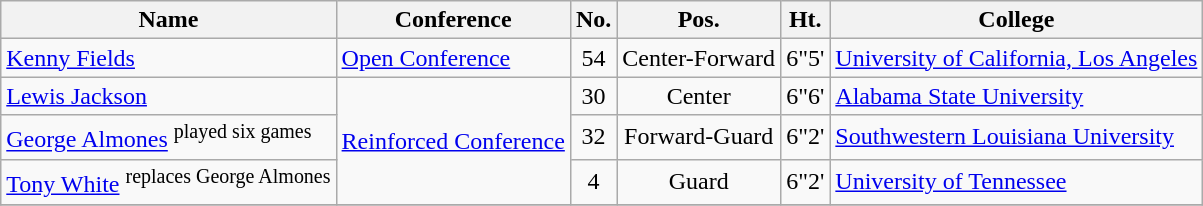<table class="wikitable" border="1">
<tr>
<th>Name</th>
<th>Conference</th>
<th>No.</th>
<th>Pos.</th>
<th>Ht.</th>
<th>College</th>
</tr>
<tr>
<td><a href='#'>Kenny Fields</a></td>
<td><a href='#'>Open Conference</a></td>
<td align="center">54</td>
<td align="center">Center-Forward</td>
<td align="center">6"5'</td>
<td><a href='#'>University of California, Los Angeles</a></td>
</tr>
<tr>
<td><a href='#'>Lewis Jackson</a></td>
<td rowspan="3"><a href='#'>Reinforced Conference</a></td>
<td align="center">30</td>
<td align="center">Center</td>
<td align="center">6"6'</td>
<td><a href='#'>Alabama State University</a></td>
</tr>
<tr>
<td><a href='#'>George Almones</a> <sup>played six games</sup></td>
<td align="center">32</td>
<td align="center">Forward-Guard</td>
<td align="center">6"2'</td>
<td><a href='#'>Southwestern Louisiana University</a></td>
</tr>
<tr>
<td><a href='#'>Tony White</a> <sup>replaces George Almones</sup></td>
<td align="center">4</td>
<td align="center">Guard</td>
<td align="center">6"2'</td>
<td><a href='#'>University of Tennessee</a></td>
</tr>
<tr>
</tr>
</table>
